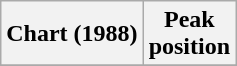<table class="wikitable sortable plainrowheaders" style="text-align:center">
<tr>
<th scope="col">Chart (1988)</th>
<th scope="col">Peak<br> position</th>
</tr>
<tr>
</tr>
</table>
